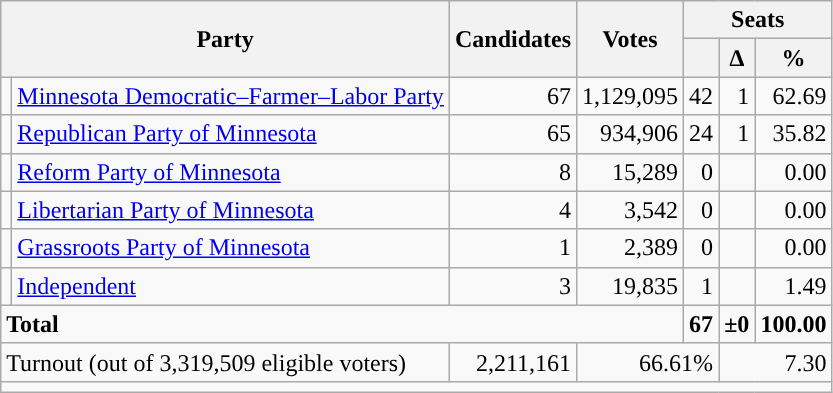<table class="wikitable">
<tr>
<th rowspan="2" colspan="2">Party</th>
<th rowspan="2">Candidates</th>
<th rowspan="2" colspan="1">Votes</th>
<th colspan="3">Seats</th>
</tr>
<tr>
<th></th>
<th>∆</th>
<th>%</th>
</tr>
<tr>
<td style="background-color:"></td>
<td><a href='#'>Minnesota Democratic–Farmer–Labor Party</a></td>
<td align="right">67</td>
<td align="right">1,129,095</td>
<td align="right">42</td>
<td align="right">1</td>
<td align="right">62.69</td>
</tr>
<tr>
<td style="background-color:"></td>
<td><a href='#'>Republican Party of Minnesota</a></td>
<td align="right">65</td>
<td align="right">934,906</td>
<td align="right">24</td>
<td align="right">1</td>
<td align="right">35.82</td>
</tr>
<tr>
<td style="background-color:"></td>
<td><a href='#'>Reform Party of Minnesota</a></td>
<td align="right">8</td>
<td align="right">15,289</td>
<td align="right">0</td>
<td align="right"></td>
<td align="right">0.00</td>
</tr>
<tr>
<td style="background-color:"></td>
<td><a href='#'>Libertarian Party of Minnesota</a></td>
<td align="right">4</td>
<td align="right">3,542</td>
<td align="right">0</td>
<td align="right"></td>
<td align="right">0.00</td>
</tr>
<tr>
<td style="background-color:"></td>
<td><a href='#'>Grassroots Party of Minnesota</a></td>
<td align="right">1</td>
<td align="right">2,389</td>
<td align="right">0</td>
<td align="right"></td>
<td align="right">0.00</td>
</tr>
<tr>
<td style="background-color:"></td>
<td><a href='#'>Independent</a></td>
<td align="right">3</td>
<td align="right">19,835</td>
<td align="right">1</td>
<td align="right"></td>
<td align="right">1.49</td>
</tr>
<tr>
<td colspan="4" align="left"><strong>Total</strong></td>
<td align="right"><strong>67</strong></td>
<td align="right"><strong>±0</strong></td>
<td align="right"><strong>100.00</strong></td>
</tr>
<tr>
<td colspan="2" align="left">Turnout (out of 3,319,509 eligible voters)</td>
<td colspan="1" align="right">2,211,161</td>
<td colspan="2" align="right">66.61%</td>
<td colspan="2" align="right">7.30 </td>
</tr>
<tr>
<td colspan="7"></td>
</tr>
</table>
